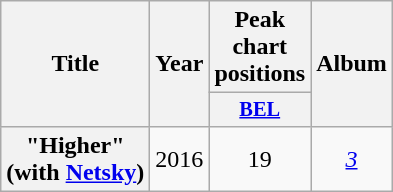<table class="wikitable plainrowheaders" style="text-align:center;">
<tr>
<th rowspan="2">Title</th>
<th rowspan="2">Year</th>
<th>Peak chart positions</th>
<th rowspan="2">Album</th>
</tr>
<tr>
<th scope="col" style="width:3em;font-size:85%;"><a href='#'>BEL</a><br></th>
</tr>
<tr>
<th scope="row">"Higher"<br><span>(with <a href='#'>Netsky</a>)</span></th>
<td>2016</td>
<td>19</td>
<td><em><a href='#'>3</a></em></td>
</tr>
</table>
